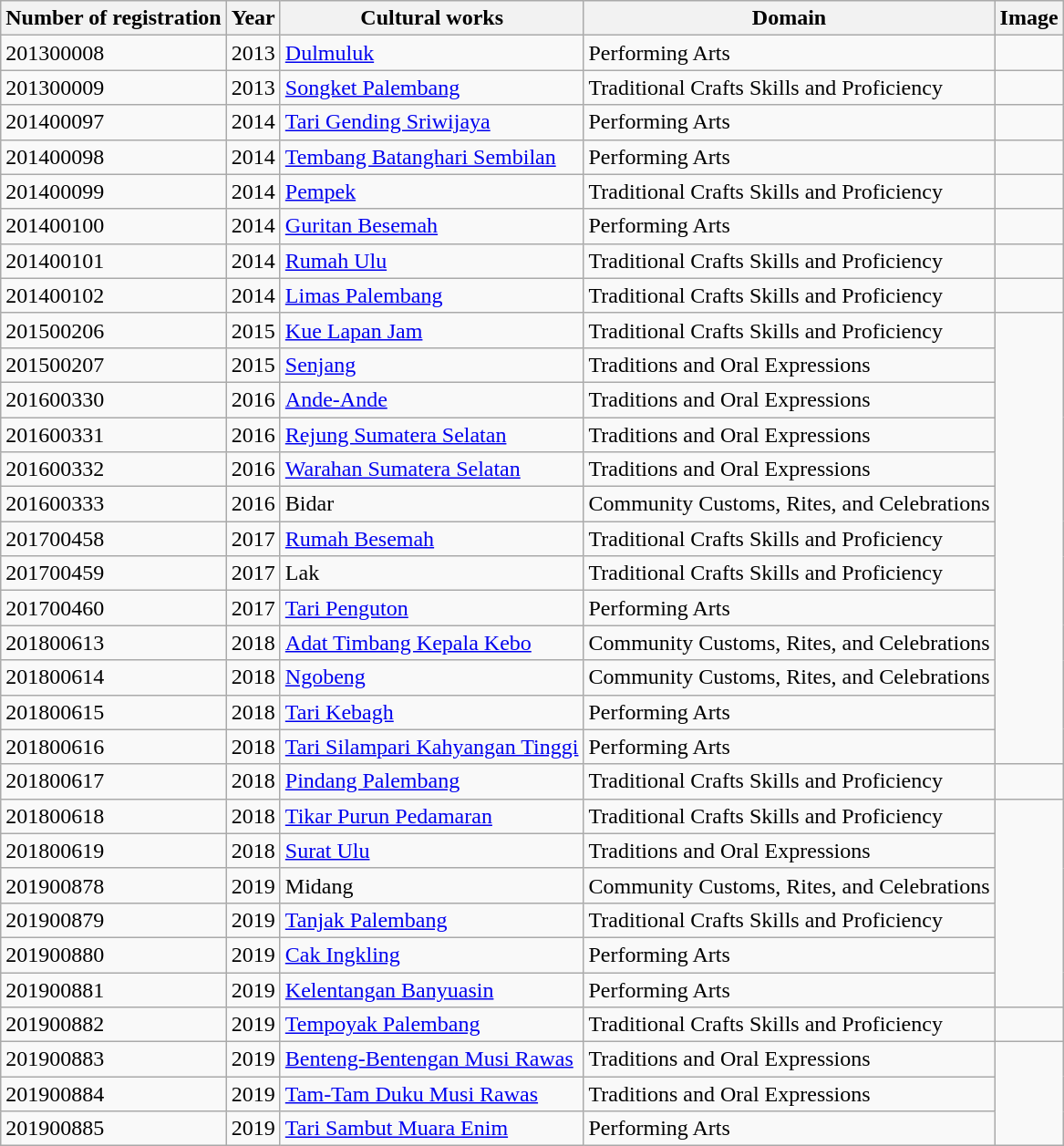<table class = "wikitable sortable">
<tr>
<th>Number of registration</th>
<th>Year</th>
<th>Cultural works</th>
<th>Domain</th>
<th>Image</th>
</tr>
<tr>
<td>201300008</td>
<td>2013</td>
<td><a href='#'>Dulmuluk</a></td>
<td>Performing Arts</td>
</tr>
<tr>
<td>201300009</td>
<td>2013</td>
<td><a href='#'>Songket Palembang</a></td>
<td>Traditional Crafts Skills and Proficiency</td>
<td></td>
</tr>
<tr>
<td>201400097</td>
<td>2014</td>
<td><a href='#'>Tari Gending Sriwijaya</a></td>
<td>Performing Arts</td>
<td></td>
</tr>
<tr>
<td>201400098</td>
<td>2014</td>
<td><a href='#'>Tembang Batanghari Sembilan</a></td>
<td>Performing Arts</td>
</tr>
<tr>
<td>201400099</td>
<td>2014</td>
<td><a href='#'>Pempek</a></td>
<td>Traditional Crafts Skills and Proficiency</td>
<td></td>
</tr>
<tr>
<td>201400100</td>
<td>2014</td>
<td><a href='#'>Guritan Besemah</a></td>
<td>Performing Arts</td>
</tr>
<tr>
<td>201400101</td>
<td>2014</td>
<td><a href='#'>Rumah Ulu</a></td>
<td>Traditional Crafts Skills and Proficiency</td>
<td></td>
</tr>
<tr>
<td>201400102</td>
<td>2014</td>
<td><a href='#'>Limas Palembang</a></td>
<td>Traditional Crafts Skills and Proficiency</td>
<td></td>
</tr>
<tr>
<td>201500206</td>
<td>2015</td>
<td><a href='#'>Kue Lapan Jam</a></td>
<td>Traditional Crafts Skills and Proficiency</td>
</tr>
<tr>
<td>201500207</td>
<td>2015</td>
<td><a href='#'>Senjang</a></td>
<td>Traditions and Oral Expressions</td>
</tr>
<tr>
<td>201600330</td>
<td>2016</td>
<td><a href='#'>Ande-Ande</a></td>
<td>Traditions and Oral Expressions</td>
</tr>
<tr>
<td>201600331</td>
<td>2016</td>
<td><a href='#'>Rejung Sumatera Selatan</a></td>
<td>Traditions and Oral Expressions</td>
</tr>
<tr>
<td>201600332</td>
<td>2016</td>
<td><a href='#'>Warahan Sumatera Selatan</a></td>
<td>Traditions and Oral Expressions</td>
</tr>
<tr>
<td>201600333</td>
<td>2016</td>
<td>Bidar</td>
<td>Community Customs, Rites, and Celebrations</td>
</tr>
<tr>
<td>201700458</td>
<td>2017</td>
<td><a href='#'>Rumah Besemah</a></td>
<td>Traditional Crafts Skills and Proficiency</td>
</tr>
<tr>
<td>201700459</td>
<td>2017</td>
<td>Lak</td>
<td>Traditional Crafts Skills and Proficiency</td>
</tr>
<tr>
<td>201700460</td>
<td>2017</td>
<td><a href='#'>Tari Penguton</a></td>
<td>Performing Arts</td>
</tr>
<tr>
<td>201800613</td>
<td>2018</td>
<td><a href='#'>Adat Timbang Kepala Kebo</a></td>
<td>Community Customs, Rites, and Celebrations</td>
</tr>
<tr>
<td>201800614</td>
<td>2018</td>
<td><a href='#'>Ngobeng</a></td>
<td>Community Customs, Rites, and Celebrations</td>
</tr>
<tr>
<td>201800615</td>
<td>2018</td>
<td><a href='#'>Tari Kebagh</a></td>
<td>Performing Arts</td>
</tr>
<tr>
<td>201800616</td>
<td>2018</td>
<td><a href='#'>Tari Silampari Kahyangan Tinggi</a></td>
<td>Performing Arts</td>
</tr>
<tr>
<td>201800617</td>
<td>2018</td>
<td><a href='#'>Pindang Palembang</a></td>
<td>Traditional Crafts Skills and Proficiency</td>
<td></td>
</tr>
<tr>
<td>201800618</td>
<td>2018</td>
<td><a href='#'>Tikar Purun Pedamaran</a></td>
<td>Traditional Crafts Skills and Proficiency</td>
</tr>
<tr>
<td>201800619</td>
<td>2018</td>
<td><a href='#'>Surat Ulu</a></td>
<td>Traditions and Oral Expressions</td>
</tr>
<tr>
<td>201900878</td>
<td>2019</td>
<td>Midang</td>
<td>Community Customs, Rites, and Celebrations</td>
</tr>
<tr>
<td>201900879</td>
<td>2019</td>
<td><a href='#'>Tanjak Palembang</a></td>
<td>Traditional Crafts Skills and Proficiency</td>
</tr>
<tr>
<td>201900880</td>
<td>2019</td>
<td><a href='#'>Cak Ingkling</a></td>
<td>Performing Arts</td>
</tr>
<tr>
<td>201900881</td>
<td>2019</td>
<td><a href='#'>Kelentangan Banyuasin</a></td>
<td>Performing Arts</td>
</tr>
<tr>
<td>201900882</td>
<td>2019</td>
<td><a href='#'>Tempoyak Palembang</a></td>
<td>Traditional Crafts Skills and Proficiency</td>
<td></td>
</tr>
<tr>
<td>201900883</td>
<td>2019</td>
<td><a href='#'>Benteng-Bentengan Musi Rawas</a></td>
<td>Traditions and Oral Expressions</td>
</tr>
<tr>
<td>201900884</td>
<td>2019</td>
<td><a href='#'>Tam-Tam Duku Musi Rawas</a></td>
<td>Traditions and Oral Expressions</td>
</tr>
<tr>
<td>201900885</td>
<td>2019</td>
<td><a href='#'>Tari Sambut Muara Enim</a></td>
<td>Performing Arts</td>
</tr>
</table>
